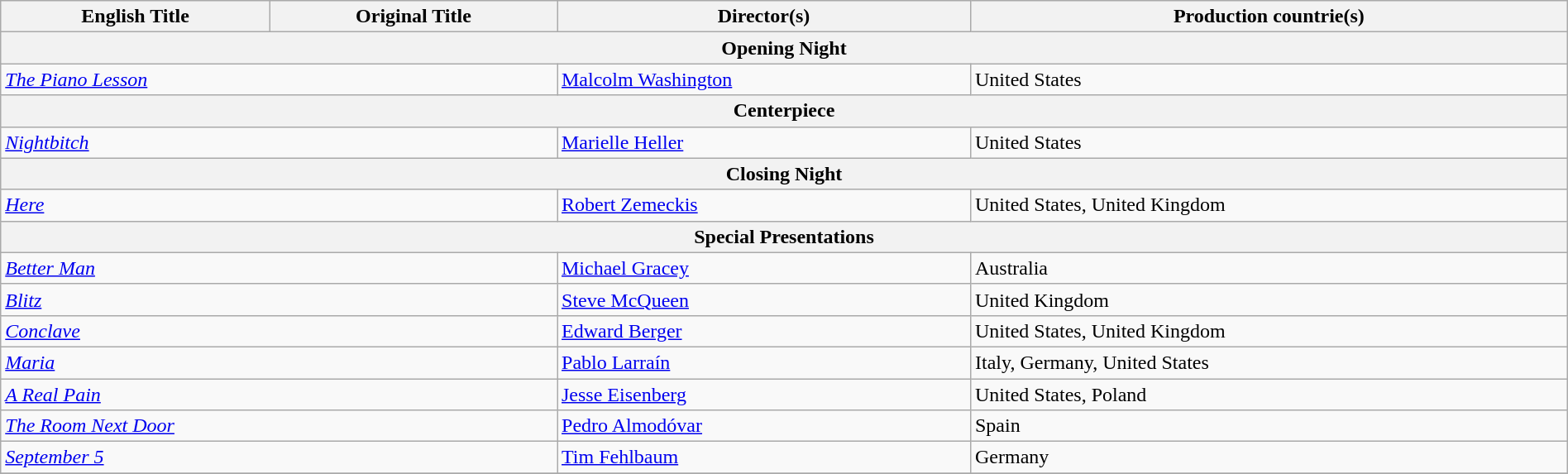<table class="wikitable" style="width:100%; margin-bottom:4px">
<tr>
<th>English Title</th>
<th>Original Title</th>
<th>Director(s)</th>
<th>Production countrie(s)</th>
</tr>
<tr>
<th colspan="4">Opening Night</th>
</tr>
<tr>
<td colspan="2"><em><a href='#'>The Piano Lesson</a></em></td>
<td><a href='#'>Malcolm Washington</a></td>
<td>United States</td>
</tr>
<tr>
<th colspan="4">Centerpiece</th>
</tr>
<tr>
<td colspan="2"><em><a href='#'>Nightbitch</a></em></td>
<td><a href='#'>Marielle Heller</a></td>
<td>United States</td>
</tr>
<tr>
<th colspan="4">Closing Night</th>
</tr>
<tr>
<td colspan="2"><em><a href='#'>Here</a></em></td>
<td><a href='#'>Robert Zemeckis</a></td>
<td>United States, United Kingdom</td>
</tr>
<tr>
<th colspan="4">Special Presentations</th>
</tr>
<tr>
<td colspan="2"><em><a href='#'>Better Man</a></em></td>
<td><a href='#'>Michael Gracey</a></td>
<td>Australia</td>
</tr>
<tr>
<td colspan="2"><em><a href='#'>Blitz</a></em></td>
<td><a href='#'>Steve McQueen</a></td>
<td>United Kingdom</td>
</tr>
<tr>
<td colspan="2"><em><a href='#'>Conclave</a></em></td>
<td><a href='#'>Edward Berger</a></td>
<td>United States, United Kingdom</td>
</tr>
<tr>
<td colspan="2"><em><a href='#'>Maria</a></em></td>
<td><a href='#'>Pablo Larraín</a></td>
<td>Italy, Germany, United States</td>
</tr>
<tr>
<td colspan="2"><em><a href='#'>A Real Pain</a></em></td>
<td><a href='#'>Jesse Eisenberg</a></td>
<td>United States, Poland</td>
</tr>
<tr>
<td colspan="2"><em><a href='#'>The Room Next Door</a></em></td>
<td><a href='#'>Pedro Almodóvar</a></td>
<td>Spain</td>
</tr>
<tr>
<td colspan="2"><em><a href='#'>September 5</a></em></td>
<td><a href='#'>Tim Fehlbaum</a></td>
<td>Germany</td>
</tr>
<tr>
</tr>
</table>
